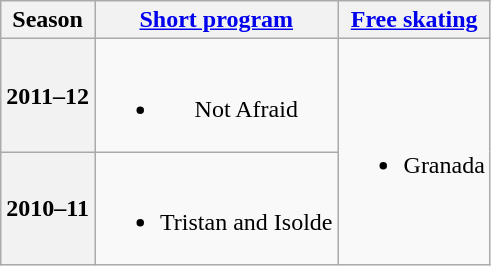<table class=wikitable style=text-align:center>
<tr>
<th>Season</th>
<th><a href='#'>Short program</a></th>
<th><a href='#'>Free skating</a></th>
</tr>
<tr>
<th>2011–12 <br> </th>
<td><br><ul><li>Not Afraid <br></li></ul></td>
<td rowspan="2"><br><ul><li>Granada</li></ul></td>
</tr>
<tr>
<th>2010–11 <br> </th>
<td><br><ul><li>Tristan and Isolde <br></li></ul></td>
</tr>
</table>
